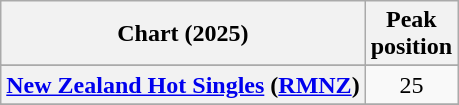<table class="wikitable sortable plainrowheaders" style="text-align:center">
<tr>
<th scope="col">Chart (2025)</th>
<th scope="col">Peak<br>position</th>
</tr>
<tr>
</tr>
<tr>
<th scope="row"><a href='#'>New Zealand Hot Singles</a> (<a href='#'>RMNZ</a>)</th>
<td>25</td>
</tr>
<tr>
</tr>
</table>
